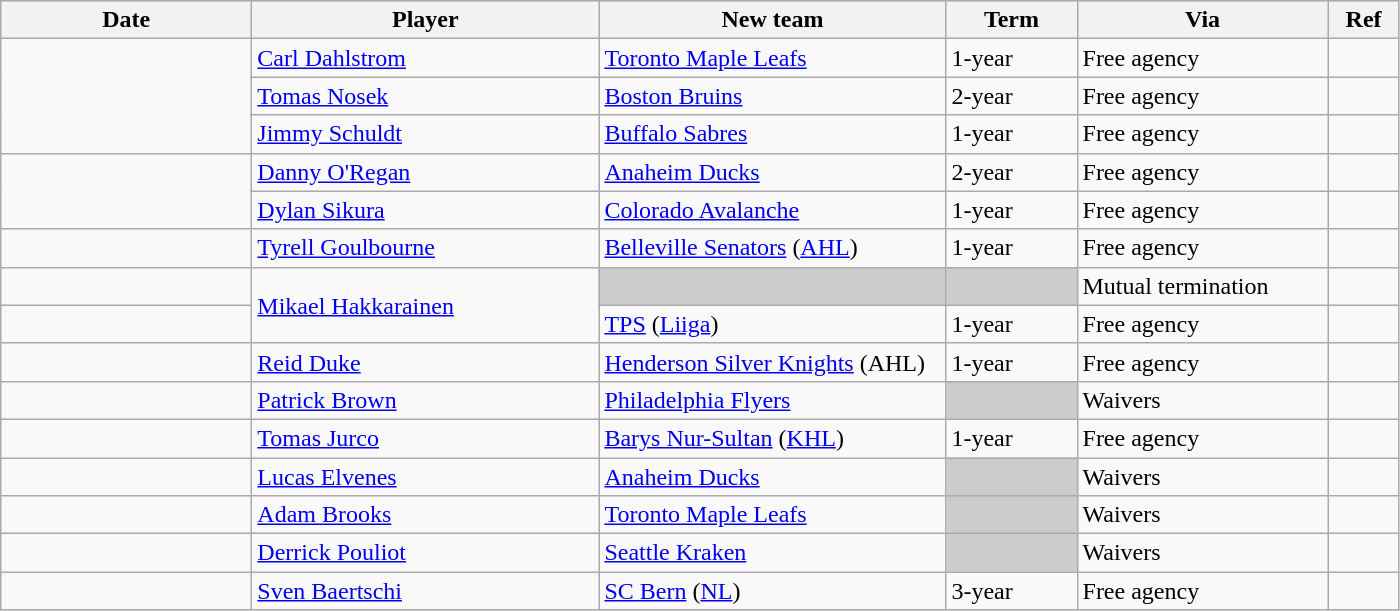<table class="wikitable">
<tr style="background:#ddd; text-align:center;">
<th style="width: 10em;">Date</th>
<th style="width: 14em;">Player</th>
<th style="width: 14em;">New team</th>
<th style="width: 5em;">Term</th>
<th style="width: 10em;">Via</th>
<th style="width: 2.5em;">Ref</th>
</tr>
<tr>
<td rowspan=3></td>
<td><a href='#'>Carl Dahlstrom</a></td>
<td><a href='#'>Toronto Maple Leafs</a></td>
<td>1-year</td>
<td>Free agency</td>
<td></td>
</tr>
<tr>
<td><a href='#'>Tomas Nosek</a></td>
<td><a href='#'>Boston Bruins</a></td>
<td>2-year</td>
<td>Free agency</td>
<td></td>
</tr>
<tr>
<td><a href='#'>Jimmy Schuldt</a></td>
<td><a href='#'>Buffalo Sabres</a></td>
<td>1-year</td>
<td>Free agency</td>
<td></td>
</tr>
<tr>
<td rowspan=2></td>
<td><a href='#'>Danny O'Regan</a></td>
<td><a href='#'>Anaheim Ducks</a></td>
<td>2-year</td>
<td>Free agency</td>
<td></td>
</tr>
<tr>
<td><a href='#'>Dylan Sikura</a></td>
<td><a href='#'>Colorado Avalanche</a></td>
<td>1-year</td>
<td>Free agency</td>
<td></td>
</tr>
<tr>
<td></td>
<td><a href='#'>Tyrell Goulbourne</a></td>
<td><a href='#'>Belleville Senators</a> (<a href='#'>AHL</a>)</td>
<td>1-year</td>
<td>Free agency</td>
<td></td>
</tr>
<tr>
<td></td>
<td rowspan=2><a href='#'>Mikael Hakkarainen</a></td>
<td style="background:#ccc;"></td>
<td style="background:#ccc;"></td>
<td>Mutual termination</td>
<td></td>
</tr>
<tr>
<td></td>
<td><a href='#'>TPS</a> (<a href='#'>Liiga</a>)</td>
<td>1-year</td>
<td>Free agency</td>
<td></td>
</tr>
<tr>
<td></td>
<td><a href='#'>Reid Duke</a></td>
<td><a href='#'>Henderson Silver Knights</a> (AHL)</td>
<td>1-year</td>
<td>Free agency</td>
<td></td>
</tr>
<tr>
<td></td>
<td><a href='#'>Patrick Brown</a></td>
<td><a href='#'>Philadelphia Flyers</a></td>
<td style="background:#ccc;"></td>
<td>Waivers</td>
<td></td>
</tr>
<tr>
<td></td>
<td><a href='#'>Tomas Jurco</a></td>
<td><a href='#'>Barys Nur-Sultan</a> (<a href='#'>KHL</a>)</td>
<td>1-year</td>
<td>Free agency</td>
<td></td>
</tr>
<tr>
<td></td>
<td><a href='#'>Lucas Elvenes</a></td>
<td><a href='#'>Anaheim Ducks</a></td>
<td style="background:#ccc;"></td>
<td>Waivers</td>
<td></td>
</tr>
<tr>
<td></td>
<td><a href='#'>Adam Brooks</a></td>
<td><a href='#'>Toronto Maple Leafs</a></td>
<td style="background:#ccc;"></td>
<td>Waivers</td>
<td></td>
</tr>
<tr>
<td></td>
<td><a href='#'>Derrick Pouliot</a></td>
<td><a href='#'>Seattle Kraken</a></td>
<td style="background:#ccc;"></td>
<td>Waivers</td>
<td></td>
</tr>
<tr>
<td></td>
<td><a href='#'>Sven Baertschi</a></td>
<td><a href='#'>SC Bern</a> (<a href='#'>NL</a>)</td>
<td>3-year</td>
<td>Free agency</td>
<td></td>
</tr>
</table>
